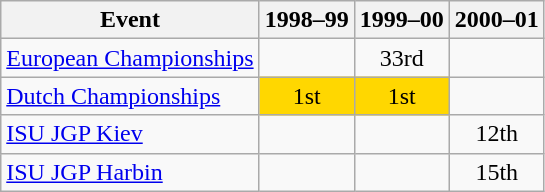<table class="wikitable">
<tr>
<th>Event</th>
<th>1998–99</th>
<th>1999–00</th>
<th>2000–01</th>
</tr>
<tr>
<td><a href='#'>European Championships</a></td>
<td></td>
<td align="center">33rd</td>
<td></td>
</tr>
<tr>
<td><a href='#'>Dutch Championships</a></td>
<td align="center" bgcolor="gold">1st</td>
<td align="center" bgcolor="gold">1st</td>
<td></td>
</tr>
<tr>
<td><a href='#'>ISU JGP Kiev</a></td>
<td></td>
<td></td>
<td align="center">12th</td>
</tr>
<tr>
<td><a href='#'>ISU JGP Harbin</a></td>
<td></td>
<td></td>
<td align="center">15th</td>
</tr>
</table>
